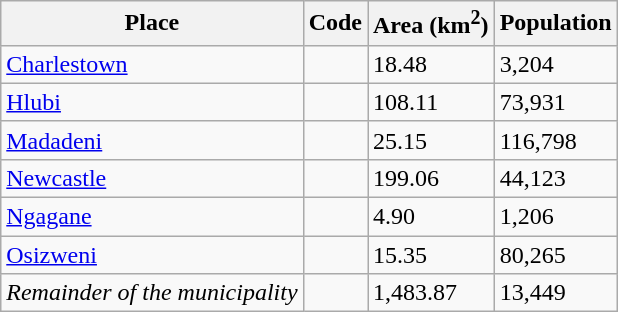<table class="wikitable sortable">
<tr>
<th>Place</th>
<th>Code</th>
<th>Area (km<sup>2</sup>)</th>
<th>Population</th>
</tr>
<tr>
<td><a href='#'>Charlestown</a></td>
<td></td>
<td>18.48</td>
<td>3,204</td>
</tr>
<tr>
<td><a href='#'>Hlubi</a></td>
<td></td>
<td>108.11</td>
<td>73,931</td>
</tr>
<tr>
<td><a href='#'>Madadeni</a></td>
<td></td>
<td>25.15</td>
<td>116,798</td>
</tr>
<tr>
<td><a href='#'>Newcastle</a></td>
<td></td>
<td>199.06</td>
<td>44,123</td>
</tr>
<tr>
<td><a href='#'>Ngagane</a></td>
<td></td>
<td>4.90</td>
<td>1,206</td>
</tr>
<tr>
<td><a href='#'>Osizweni</a></td>
<td></td>
<td>15.35</td>
<td>80,265</td>
</tr>
<tr>
<td><em>Remainder of the municipality</em></td>
<td></td>
<td>1,483.87</td>
<td>13,449</td>
</tr>
</table>
